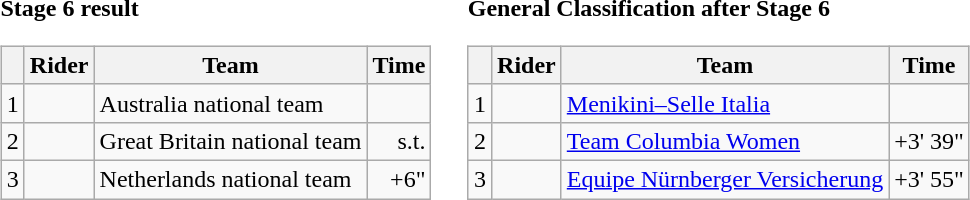<table>
<tr>
<td><strong>Stage 6 result</strong><br><table class=wikitable>
<tr>
<th></th>
<th>Rider</th>
<th>Team</th>
<th>Time</th>
</tr>
<tr>
<td>1</td>
<td></td>
<td>Australia national team</td>
<td></td>
</tr>
<tr>
<td>2</td>
<td></td>
<td>Great Britain national team</td>
<td align=right>s.t.</td>
</tr>
<tr>
<td>3</td>
<td></td>
<td>Netherlands national team</td>
<td align=right>+6"</td>
</tr>
</table>
</td>
<td></td>
<td><strong>General Classification after Stage 6</strong><br><table class="wikitable">
<tr>
<th></th>
<th>Rider</th>
<th>Team</th>
<th>Time</th>
</tr>
<tr>
<td>1</td>
<td></td>
<td><a href='#'>Menikini–Selle Italia</a></td>
<td></td>
</tr>
<tr>
<td>2</td>
<td></td>
<td><a href='#'>Team Columbia Women</a></td>
<td align=right>+3' 39"</td>
</tr>
<tr>
<td>3</td>
<td></td>
<td><a href='#'>Equipe Nürnberger Versicherung</a></td>
<td align=right>+3' 55"</td>
</tr>
</table>
</td>
</tr>
</table>
